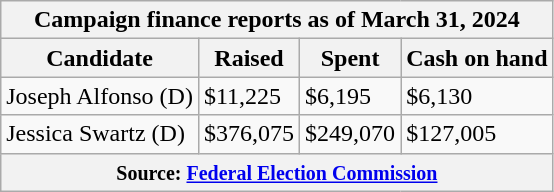<table class="wikitable sortable">
<tr>
<th colspan=4>Campaign finance reports as of March 31, 2024</th>
</tr>
<tr style="text-align:center;">
<th>Candidate</th>
<th>Raised</th>
<th>Spent</th>
<th>Cash on hand</th>
</tr>
<tr>
<td>Joseph Alfonso (D)</td>
<td>$11,225</td>
<td>$6,195</td>
<td>$6,130</td>
</tr>
<tr>
<td>Jessica Swartz (D)</td>
<td>$376,075</td>
<td>$249,070</td>
<td>$127,005</td>
</tr>
<tr>
<th colspan="4"><small>Source: <a href='#'>Federal Election Commission</a></small></th>
</tr>
</table>
